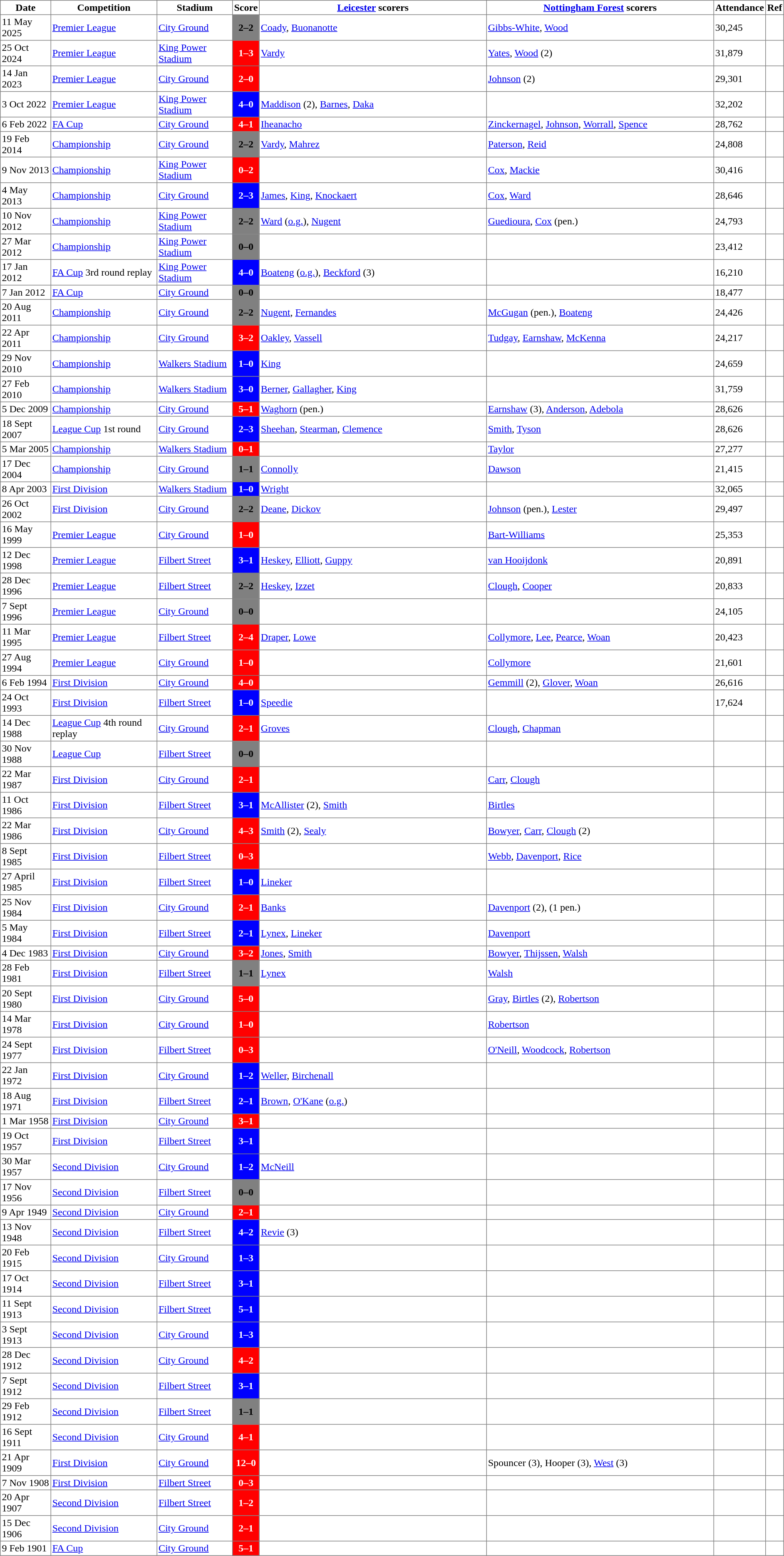<table class="toccolours sortable" style="border-collapse:collapse; margin-left:0.5em; margin-bottom:0.5em" border=1 cellpadding=2 cellspacing=0>
<tr>
<th>Date</th>
<th>Competition</th>
<th>Stadium</th>
<th>Score</th>
<th width=29%><a href='#'>Leicester</a> scorers</th>
<th width=29%><a href='#'>Nottingham Forest</a> scorers</th>
<th>Attendance</th>
<th>Ref</th>
</tr>
<tr>
<td>11 May 2025</td>
<td><a href='#'>Premier League</a></td>
<td><a href='#'>City Ground</a></td>
<td style="text-align:center; color:black; background:gray;"><strong>2–2</strong></td>
<td><a href='#'>Coady</a>, <a href='#'>Buonanotte</a></td>
<td><a href='#'>Gibbs-White</a>, <a href='#'>Wood</a></td>
<td>30,245</td>
<td></td>
</tr>
<tr>
<td>25 Oct 2024</td>
<td><a href='#'>Premier League</a></td>
<td><a href='#'>King Power Stadium</a></td>
<td style="text-align:center; color:white; background:red;"><strong>1–3</strong></td>
<td><a href='#'>Vardy</a></td>
<td><a href='#'>Yates</a>, <a href='#'>Wood</a> (2)</td>
<td>31,879</td>
<td></td>
</tr>
<tr>
<td>14 Jan 2023</td>
<td><a href='#'>Premier League</a></td>
<td><a href='#'>City Ground</a></td>
<td style="text-align:center; color:white; background:red;"><strong>2–0</strong></td>
<td></td>
<td><a href='#'>Johnson</a> (2)</td>
<td>29,301</td>
<td></td>
</tr>
<tr>
<td>3 Oct 2022</td>
<td><a href='#'>Premier League</a></td>
<td><a href='#'>King Power Stadium</a></td>
<td style="text-align:center; color:white; background:blue;"><strong>4–0</strong></td>
<td><a href='#'>Maddison</a> (2), <a href='#'>Barnes</a>, <a href='#'>Daka</a></td>
<td></td>
<td>32,202</td>
<td></td>
</tr>
<tr>
<td>6 Feb 2022</td>
<td><a href='#'>FA Cup</a></td>
<td><a href='#'>City Ground</a></td>
<td style="text-align:center; color:white; background:red;"><strong>4–1</strong></td>
<td><a href='#'>Iheanacho</a></td>
<td><a href='#'>Zinckernagel</a>, <a href='#'>Johnson</a>, <a href='#'>Worrall</a>, <a href='#'>Spence</a></td>
<td>28,762</td>
<td></td>
</tr>
<tr>
<td>19 Feb 2014</td>
<td><a href='#'>Championship</a></td>
<td><a href='#'>City Ground</a></td>
<td style="text-align:center; color:black; background:gray;"><strong>2–2</strong></td>
<td><a href='#'>Vardy</a>, <a href='#'>Mahrez</a></td>
<td><a href='#'>Paterson</a>, <a href='#'>Reid</a></td>
<td>24,808</td>
<td></td>
</tr>
<tr>
<td>9 Nov 2013</td>
<td><a href='#'>Championship</a></td>
<td><a href='#'>King Power Stadium</a></td>
<td style="text-align:center; color:white; background:red;"><strong>0–2</strong></td>
<td></td>
<td><a href='#'>Cox</a>, <a href='#'>Mackie</a></td>
<td>30,416</td>
<td></td>
</tr>
<tr>
<td>4 May 2013</td>
<td><a href='#'>Championship</a></td>
<td><a href='#'>City Ground</a></td>
<td style="text-align:center; color:white; background:blue;"><strong>2–3</strong></td>
<td><a href='#'>James</a>, <a href='#'>King</a>, <a href='#'>Knockaert</a></td>
<td><a href='#'>Cox</a>, <a href='#'>Ward</a></td>
<td>28,646</td>
<td></td>
</tr>
<tr>
<td>10 Nov 2012</td>
<td><a href='#'>Championship</a></td>
<td><a href='#'>King Power Stadium</a></td>
<td style="text-align:center; color:black; background:gray;"><strong>2–2</strong></td>
<td><a href='#'>Ward</a> (<a href='#'>o.g.</a>), <a href='#'>Nugent</a></td>
<td><a href='#'>Guedioura</a>, <a href='#'>Cox</a> (pen.)</td>
<td>24,793</td>
<td></td>
</tr>
<tr>
<td>27 Mar 2012</td>
<td><a href='#'>Championship</a></td>
<td><a href='#'>King Power Stadium</a></td>
<td style="text-align:center; color:black; background:gray;"><strong>0–0</strong></td>
<td></td>
<td></td>
<td>23,412</td>
<td></td>
</tr>
<tr>
<td>17 Jan 2012</td>
<td><a href='#'>FA Cup</a> 3rd round replay</td>
<td><a href='#'>King Power Stadium</a></td>
<td style="text-align:center; color:white; background:blue;"><strong>4–0</strong></td>
<td><a href='#'>Boateng</a> (<a href='#'>o.g.</a>), <a href='#'>Beckford</a> (3)</td>
<td></td>
<td>16,210</td>
<td></td>
</tr>
<tr>
<td>7 Jan 2012</td>
<td><a href='#'>FA Cup</a></td>
<td><a href='#'>City Ground</a></td>
<td style="text-align:center; color:black; background:gray;"><strong>0–0</strong></td>
<td></td>
<td></td>
<td>18,477</td>
<td></td>
</tr>
<tr>
<td>20 Aug 2011</td>
<td><a href='#'>Championship</a></td>
<td><a href='#'>City Ground</a></td>
<td style="text-align:center; color:black; background:gray;"><strong>2–2</strong></td>
<td><a href='#'>Nugent</a>, <a href='#'>Fernandes</a></td>
<td><a href='#'>McGugan</a> (pen.), <a href='#'>Boateng</a></td>
<td>24,426</td>
<td></td>
</tr>
<tr>
<td>22 Apr 2011</td>
<td><a href='#'>Championship</a></td>
<td><a href='#'>City Ground</a></td>
<td style="text-align:center; color:white; background:red;"><strong>3–2</strong></td>
<td><a href='#'>Oakley</a>, <a href='#'>Vassell</a></td>
<td><a href='#'>Tudgay</a>, <a href='#'>Earnshaw</a>, <a href='#'>McKenna</a></td>
<td>24,217</td>
<td></td>
</tr>
<tr>
<td>29 Nov 2010</td>
<td><a href='#'>Championship</a></td>
<td><a href='#'>Walkers Stadium</a></td>
<td style="text-align:center; color:white; background:blue;"><strong>1–0</strong></td>
<td><a href='#'>King</a></td>
<td></td>
<td>24,659</td>
<td></td>
</tr>
<tr>
<td>27 Feb 2010</td>
<td><a href='#'>Championship</a></td>
<td><a href='#'>Walkers Stadium</a></td>
<td style="text-align:center; color:white; background:blue;"><strong>3–0</strong></td>
<td><a href='#'>Berner</a>, <a href='#'>Gallagher</a>, <a href='#'>King</a></td>
<td></td>
<td>31,759</td>
<td></td>
</tr>
<tr>
<td>5 Dec 2009</td>
<td><a href='#'>Championship</a></td>
<td><a href='#'>City Ground</a></td>
<td style="text-align:center; color:white; background:red;"><strong>5–1</strong></td>
<td><a href='#'>Waghorn</a> (pen.)</td>
<td><a href='#'>Earnshaw</a> (3), <a href='#'>Anderson</a>, <a href='#'>Adebola</a></td>
<td>28,626</td>
<td></td>
</tr>
<tr>
<td>18 Sept 2007</td>
<td><a href='#'>League Cup</a> 1st round</td>
<td><a href='#'>City Ground</a></td>
<td style="text-align:center; color:white; background:blue;"><strong>2–3</strong></td>
<td><a href='#'>Sheehan</a>, <a href='#'>Stearman</a>, <a href='#'>Clemence</a></td>
<td><a href='#'>Smith</a>, <a href='#'>Tyson</a></td>
<td>28,626</td>
<td></td>
</tr>
<tr>
<td>5 Mar 2005</td>
<td><a href='#'>Championship</a></td>
<td><a href='#'>Walkers Stadium</a></td>
<td style="text-align:center; color:white; background:red;"><strong>0–1</strong></td>
<td></td>
<td><a href='#'>Taylor</a></td>
<td>27,277</td>
<td></td>
</tr>
<tr>
<td>17 Dec 2004</td>
<td><a href='#'>Championship</a></td>
<td><a href='#'>City Ground</a></td>
<td style="text-align:center; color:black; background:gray;"><strong>1–1</strong></td>
<td><a href='#'>Connolly</a></td>
<td><a href='#'>Dawson</a></td>
<td>21,415</td>
<td></td>
</tr>
<tr>
<td>8 Apr 2003</td>
<td><a href='#'>First Division</a></td>
<td><a href='#'>Walkers Stadium</a></td>
<td style="text-align:center; color:white; background:blue;"><strong>1–0</strong></td>
<td><a href='#'>Wright</a></td>
<td></td>
<td>32,065</td>
<td></td>
</tr>
<tr>
<td>26 Oct 2002</td>
<td><a href='#'>First Division</a></td>
<td><a href='#'>City Ground</a></td>
<td style="text-align:center; color:black; background:gray;"><strong>2–2</strong></td>
<td><a href='#'>Deane</a>, <a href='#'>Dickov</a></td>
<td><a href='#'>Johnson</a> (pen.), <a href='#'>Lester</a></td>
<td>29,497</td>
<td></td>
</tr>
<tr>
<td>16 May 1999</td>
<td><a href='#'>Premier League</a></td>
<td><a href='#'>City Ground</a></td>
<td style="text-align:center; color:white; background:red;"><strong>1–0</strong></td>
<td></td>
<td><a href='#'>Bart-Williams</a></td>
<td>25,353</td>
<td></td>
</tr>
<tr>
<td>12 Dec 1998</td>
<td><a href='#'>Premier League</a></td>
<td><a href='#'>Filbert Street</a></td>
<td style="text-align:center; color:white; background:blue;"><strong>3–1</strong></td>
<td><a href='#'>Heskey</a>, <a href='#'>Elliott</a>, <a href='#'>Guppy</a></td>
<td><a href='#'>van Hooijdonk</a></td>
<td>20,891</td>
<td></td>
</tr>
<tr>
<td>28 Dec 1996</td>
<td><a href='#'>Premier League</a></td>
<td><a href='#'>Filbert Street</a></td>
<td style="text-align:center; color:black; background:gray;"><strong>2–2</strong></td>
<td><a href='#'>Heskey</a>, <a href='#'>Izzet</a></td>
<td><a href='#'>Clough</a>, <a href='#'>Cooper</a></td>
<td>20,833</td>
<td></td>
</tr>
<tr>
<td>7 Sept 1996</td>
<td><a href='#'>Premier League</a></td>
<td><a href='#'>City Ground</a></td>
<td style="text-align:center; color:black; background:gray;"><strong>0–0</strong></td>
<td></td>
<td></td>
<td>24,105</td>
<td></td>
</tr>
<tr>
<td>11 Mar 1995</td>
<td><a href='#'>Premier League</a></td>
<td><a href='#'>Filbert Street</a></td>
<td style="text-align:center; color:white; background:red;"><strong>2–4</strong></td>
<td><a href='#'>Draper</a>, <a href='#'>Lowe</a></td>
<td><a href='#'>Collymore</a>, <a href='#'>Lee</a>, <a href='#'>Pearce</a>, <a href='#'>Woan</a></td>
<td>20,423</td>
<td></td>
</tr>
<tr>
<td>27 Aug 1994</td>
<td><a href='#'>Premier League</a></td>
<td><a href='#'>City Ground</a></td>
<td style="text-align:center; color:white; background:red;"><strong>1–0</strong></td>
<td></td>
<td><a href='#'>Collymore</a></td>
<td>21,601</td>
<td></td>
</tr>
<tr>
<td>6 Feb 1994</td>
<td><a href='#'>First Division</a></td>
<td><a href='#'>City Ground</a></td>
<td style="text-align:center; color:white; background:red;"><strong>4–0</strong></td>
<td></td>
<td><a href='#'>Gemmill</a> (2), <a href='#'>Glover</a>, <a href='#'>Woan</a></td>
<td>26,616</td>
<td></td>
</tr>
<tr>
<td>24 Oct 1993</td>
<td><a href='#'>First Division</a></td>
<td><a href='#'>Filbert Street</a></td>
<td style="text-align:center; color:white; background:blue;"><strong>1–0</strong></td>
<td><a href='#'>Speedie</a></td>
<td></td>
<td>17,624</td>
<td></td>
</tr>
<tr>
<td>14 Dec 1988</td>
<td><a href='#'>League Cup</a> 4th round replay</td>
<td><a href='#'>City Ground</a></td>
<td style="text-align:center; color:white; background:red;"><strong>2–1</strong></td>
<td><a href='#'>Groves</a></td>
<td><a href='#'>Clough</a>, <a href='#'>Chapman</a></td>
<td></td>
<td></td>
</tr>
<tr>
<td>30 Nov 1988</td>
<td><a href='#'>League Cup</a></td>
<td><a href='#'>Filbert Street</a></td>
<td style="text-align:center; color:black; background:gray;"><strong>0–0</strong></td>
<td></td>
<td></td>
<td></td>
<td></td>
</tr>
<tr>
<td>22 Mar 1987</td>
<td><a href='#'>First Division</a></td>
<td><a href='#'>City Ground</a></td>
<td style="text-align:center; color:white; background:red;"><strong>2–1</strong></td>
<td></td>
<td><a href='#'>Carr</a>, <a href='#'>Clough</a></td>
<td></td>
<td></td>
</tr>
<tr>
<td>11 Oct 1986</td>
<td><a href='#'>First Division</a></td>
<td><a href='#'>Filbert Street</a></td>
<td style="text-align:center; color:white; background:blue;"><strong>3–1</strong></td>
<td><a href='#'>McAllister</a> (2), <a href='#'>Smith</a></td>
<td><a href='#'>Birtles</a></td>
<td></td>
<td></td>
</tr>
<tr>
<td>22 Mar 1986</td>
<td><a href='#'>First Division</a></td>
<td><a href='#'>City Ground</a></td>
<td style="text-align:center; color:white; background:red;"><strong>4–3</strong></td>
<td><a href='#'>Smith</a> (2), <a href='#'>Sealy</a></td>
<td><a href='#'>Bowyer</a>, <a href='#'>Carr</a>, <a href='#'>Clough</a> (2)</td>
<td></td>
<td></td>
</tr>
<tr>
<td>8 Sept 1985</td>
<td><a href='#'>First Division</a></td>
<td><a href='#'>Filbert Street</a></td>
<td style="text-align:center; color:white; background:red;"><strong>0–3</strong></td>
<td></td>
<td><a href='#'>Webb</a>, <a href='#'>Davenport</a>, <a href='#'>Rice</a></td>
<td></td>
<td></td>
</tr>
<tr>
<td>27 April 1985</td>
<td><a href='#'>First Division</a></td>
<td><a href='#'>Filbert Street</a></td>
<td style="text-align:center; color:white; background:blue;"><strong>1–0</strong></td>
<td><a href='#'>Lineker</a></td>
<td></td>
<td></td>
<td></td>
</tr>
<tr>
<td>25 Nov 1984</td>
<td><a href='#'>First Division</a></td>
<td><a href='#'>City Ground</a></td>
<td style="text-align:center; color:white; background:red;"><strong>2–1</strong></td>
<td><a href='#'>Banks</a></td>
<td><a href='#'>Davenport</a> (2), (1 pen.)</td>
<td></td>
<td></td>
</tr>
<tr>
<td>5 May 1984</td>
<td><a href='#'>First Division</a></td>
<td><a href='#'>Filbert Street</a></td>
<td style="text-align:center; color:white; background:blue;"><strong>2–1</strong></td>
<td><a href='#'>Lynex</a>, <a href='#'>Lineker</a></td>
<td><a href='#'>Davenport</a></td>
<td></td>
<td></td>
</tr>
<tr>
<td>4 Dec 1983</td>
<td><a href='#'>First Division</a></td>
<td><a href='#'>City Ground</a></td>
<td style="text-align:center; color:white; background:red;"><strong>3–2</strong></td>
<td><a href='#'>Jones</a>, <a href='#'>Smith</a></td>
<td><a href='#'>Bowyer</a>, <a href='#'>Thijssen</a>, <a href='#'>Walsh</a></td>
<td></td>
<td></td>
</tr>
<tr>
<td>28 Feb 1981</td>
<td><a href='#'>First Division</a></td>
<td><a href='#'>Filbert Street</a></td>
<td style="text-align:center; color:black; background:gray;"><strong>1–1</strong></td>
<td><a href='#'>Lynex</a></td>
<td><a href='#'>Walsh</a></td>
<td></td>
<td></td>
</tr>
<tr>
<td>20 Sept 1980</td>
<td><a href='#'>First Division</a></td>
<td><a href='#'>City Ground</a></td>
<td style="text-align:center; color:white; background:red;"><strong>5–0</strong></td>
<td></td>
<td><a href='#'>Gray</a>, <a href='#'>Birtles</a> (2), <a href='#'>Robertson</a></td>
<td></td>
<td></td>
</tr>
<tr>
<td>14 Mar 1978</td>
<td><a href='#'>First Division</a></td>
<td><a href='#'>City Ground</a></td>
<td style="text-align:center; color:white; background:red;"><strong>1–0</strong></td>
<td></td>
<td><a href='#'>Robertson</a></td>
<td></td>
<td></td>
</tr>
<tr>
<td>24 Sept 1977</td>
<td><a href='#'>First Division</a></td>
<td><a href='#'>Filbert Street</a></td>
<td style="text-align:center; color:white; background:red;"><strong>0–3</strong></td>
<td></td>
<td><a href='#'>O'Neill</a>, <a href='#'>Woodcock</a>, <a href='#'>Robertson</a></td>
<td></td>
<td></td>
</tr>
<tr>
<td>22 Jan 1972</td>
<td><a href='#'>First Division</a></td>
<td><a href='#'>City Ground</a></td>
<td style="text-align:center; color:white; background:blue;"><strong>1–2</strong></td>
<td><a href='#'>Weller</a>, <a href='#'>Birchenall</a></td>
<td></td>
<td></td>
<td></td>
</tr>
<tr>
<td>18 Aug 1971</td>
<td><a href='#'>First Division</a></td>
<td><a href='#'>Filbert Street</a></td>
<td style="text-align:center; color:white; background:blue;"><strong>2–1</strong></td>
<td><a href='#'>Brown</a>, <a href='#'>O'Kane</a> (<a href='#'>o.g.</a>)</td>
<td></td>
<td></td>
<td></td>
</tr>
<tr>
<td>1 Mar 1958</td>
<td><a href='#'>First Division</a></td>
<td><a href='#'>City Ground</a></td>
<td style="text-align:center; color:white; background:red;"><strong>3–1</strong></td>
<td></td>
<td></td>
<td></td>
<td></td>
</tr>
<tr>
<td>19 Oct 1957</td>
<td><a href='#'>First Division</a></td>
<td><a href='#'>Filbert Street</a></td>
<td style="text-align:center; color:white; background:blue;"><strong>3–1</strong></td>
<td></td>
<td></td>
<td></td>
<td></td>
</tr>
<tr>
<td>30 Mar 1957</td>
<td><a href='#'>Second Division</a></td>
<td><a href='#'>City Ground</a></td>
<td style="text-align:center; color:white; background:blue;"><strong>1–2</strong></td>
<td><a href='#'>McNeill</a></td>
<td></td>
<td></td>
<td></td>
</tr>
<tr>
<td>17 Nov 1956</td>
<td><a href='#'>Second Division</a></td>
<td><a href='#'>Filbert Street</a></td>
<td style="text-align:center; color:black; background:gray;"><strong>0–0</strong></td>
<td></td>
<td></td>
<td></td>
<td></td>
</tr>
<tr>
<td>9 Apr 1949</td>
<td><a href='#'>Second Division</a></td>
<td><a href='#'>City Ground</a></td>
<td style="text-align:center; color:white; background:red;"><strong>2–1</strong></td>
<td></td>
<td></td>
<td></td>
<td></td>
</tr>
<tr>
<td>13 Nov 1948</td>
<td><a href='#'>Second Division</a></td>
<td><a href='#'>Filbert Street</a></td>
<td style="text-align:center; color:white; background:blue;"><strong>4–2</strong></td>
<td><a href='#'>Revie</a> (3)</td>
<td></td>
<td></td>
<td></td>
</tr>
<tr>
<td>20 Feb 1915</td>
<td><a href='#'>Second Division</a></td>
<td><a href='#'>City Ground</a></td>
<td style="text-align:center; color:white; background:blue;"><strong>1–3</strong></td>
<td></td>
<td></td>
<td></td>
<td></td>
</tr>
<tr>
<td>17 Oct 1914</td>
<td><a href='#'>Second Division</a></td>
<td><a href='#'>Filbert Street</a></td>
<td style="text-align:center; color:white; background:blue;"><strong>3–1</strong></td>
<td></td>
<td></td>
<td></td>
<td></td>
</tr>
<tr>
<td>11 Sept 1913</td>
<td><a href='#'>Second Division</a></td>
<td><a href='#'>Filbert Street</a></td>
<td style="text-align:center; color:white; background:blue;"><strong>5–1</strong></td>
<td></td>
<td></td>
<td></td>
<td></td>
</tr>
<tr>
<td>3 Sept 1913</td>
<td><a href='#'>Second Division</a></td>
<td><a href='#'>City Ground</a></td>
<td style="text-align:center; color:white; background:blue;"><strong>1–3</strong></td>
<td></td>
<td></td>
<td></td>
<td></td>
</tr>
<tr>
<td>28 Dec 1912</td>
<td><a href='#'>Second Division</a></td>
<td><a href='#'>City Ground</a></td>
<td style="text-align:center; color:white; background:red;"><strong>4–2</strong></td>
<td></td>
<td></td>
<td></td>
<td></td>
</tr>
<tr>
<td>7 Sept 1912</td>
<td><a href='#'>Second Division</a></td>
<td><a href='#'>Filbert Street</a></td>
<td style="text-align:center; color:white; background:blue;"><strong>3–1</strong></td>
<td></td>
<td></td>
<td></td>
<td></td>
</tr>
<tr>
<td>29 Feb 1912</td>
<td><a href='#'>Second Division</a></td>
<td><a href='#'>Filbert Street</a></td>
<td style="text-align:center; color:black; background:gray;"><strong>1–1</strong></td>
<td></td>
<td></td>
<td></td>
<td></td>
</tr>
<tr>
<td>16 Sept 1911</td>
<td><a href='#'>Second Division</a></td>
<td><a href='#'>City Ground</a></td>
<td style="text-align:center; color:white; background:red;"><strong>4–1</strong></td>
<td></td>
<td></td>
<td></td>
<td></td>
</tr>
<tr>
<td>21 Apr 1909</td>
<td><a href='#'>First Division</a></td>
<td><a href='#'>City Ground</a></td>
<td style="text-align:center; color:white; background:red;"><strong>12–0</strong></td>
<td></td>
<td>Spouncer (3), Hooper (3), <a href='#'>West</a> (3)</td>
<td></td>
<td></td>
</tr>
<tr>
<td>7 Nov 1908</td>
<td><a href='#'>First Division</a></td>
<td><a href='#'>Filbert Street</a></td>
<td style="text-align:center; color:white; background:red;"><strong>0–3</strong></td>
<td></td>
<td></td>
<td></td>
<td></td>
</tr>
<tr>
<td>20 Apr 1907</td>
<td><a href='#'>Second Division</a></td>
<td><a href='#'>Filbert Street</a></td>
<td style="text-align:center; color:white; background:red;"><strong>1–2</strong></td>
<td></td>
<td></td>
<td></td>
<td></td>
</tr>
<tr>
<td>15 Dec 1906</td>
<td><a href='#'>Second Division</a></td>
<td><a href='#'>City Ground</a></td>
<td style="text-align:center; color:white; background:red;"><strong>2–1</strong></td>
<td></td>
<td></td>
<td></td>
<td></td>
</tr>
<tr>
<td>9 Feb 1901</td>
<td><a href='#'>FA Cup</a></td>
<td><a href='#'>City Ground</a></td>
<td style="text-align:center; color:white; background:red;"><strong>5–1</strong></td>
<td></td>
<td></td>
<td></td>
<td></td>
</tr>
</table>
